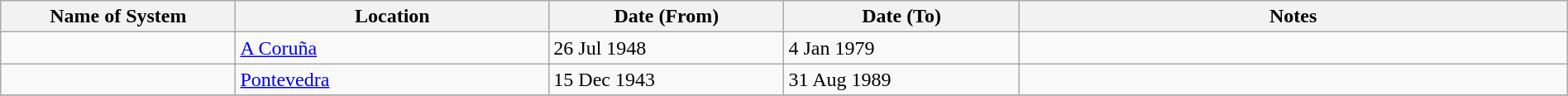<table class="wikitable" width=100%>
<tr>
<th width=15%>Name of System</th>
<th width=20%>Location</th>
<th width=15%>Date (From)</th>
<th width=15%>Date (To)</th>
<th width=35%>Notes</th>
</tr>
<tr>
<td> </td>
<td><a href='#'>A Coruña</a></td>
<td>26 Jul 1948</td>
<td>4 Jan 1979</td>
<td> </td>
</tr>
<tr>
<td> </td>
<td><a href='#'>Pontevedra</a></td>
<td>15 Dec 1943</td>
<td>31 Aug 1989</td>
<td> </td>
</tr>
<tr>
</tr>
</table>
